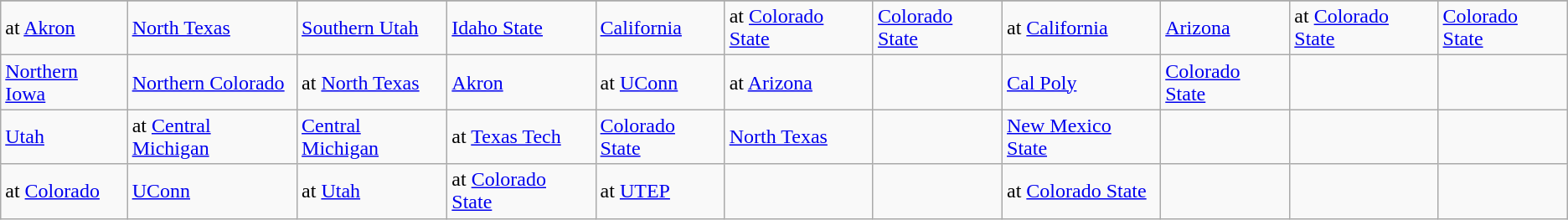<table class="wikitable">
<tr>
</tr>
<tr>
<td>at <a href='#'>Akron</a></td>
<td><a href='#'>North Texas</a></td>
<td><a href='#'>Southern Utah</a></td>
<td><a href='#'>Idaho State</a></td>
<td><a href='#'>California</a></td>
<td>at <a href='#'>Colorado State</a></td>
<td><a href='#'>Colorado State</a></td>
<td>at <a href='#'>California</a></td>
<td><a href='#'>Arizona</a></td>
<td>at <a href='#'>Colorado State</a></td>
<td><a href='#'>Colorado State</a></td>
</tr>
<tr>
<td><a href='#'>Northern Iowa</a></td>
<td><a href='#'>Northern Colorado</a></td>
<td>at <a href='#'>North Texas</a></td>
<td><a href='#'>Akron</a></td>
<td>at <a href='#'>UConn</a></td>
<td>at <a href='#'>Arizona</a></td>
<td></td>
<td><a href='#'>Cal Poly</a></td>
<td><a href='#'>Colorado State</a></td>
<td></td>
<td></td>
</tr>
<tr>
<td><a href='#'>Utah</a></td>
<td>at <a href='#'>Central Michigan</a></td>
<td><a href='#'>Central Michigan</a></td>
<td>at <a href='#'>Texas Tech</a></td>
<td><a href='#'>Colorado State</a></td>
<td><a href='#'>North Texas</a></td>
<td></td>
<td><a href='#'>New Mexico State</a></td>
<td></td>
<td></td>
<td></td>
</tr>
<tr>
<td>at <a href='#'>Colorado</a></td>
<td><a href='#'>UConn</a></td>
<td>at <a href='#'>Utah</a></td>
<td>at <a href='#'>Colorado State</a></td>
<td>at <a href='#'>UTEP</a></td>
<td></td>
<td></td>
<td>at <a href='#'>Colorado State</a></td>
<td></td>
<td></td>
<td></td>
</tr>
</table>
